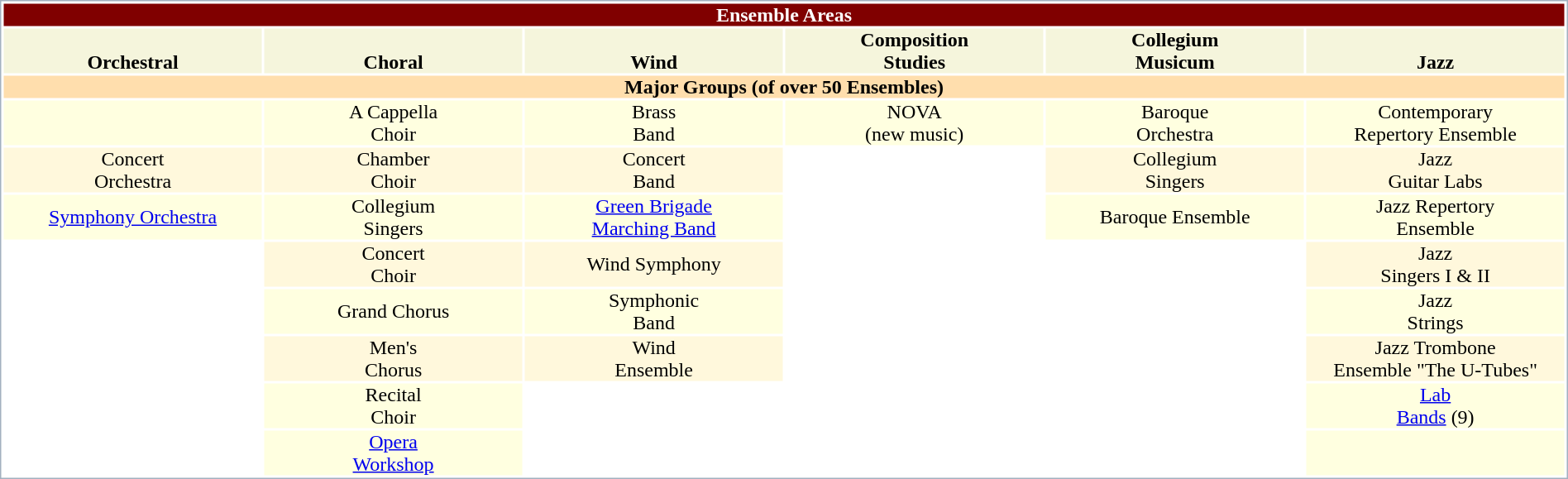<table width="100%" border="0" cellpadding="0" style="border:1px solid #A3B1BF; color: black; background-color: white;">
<tr valign="bottom" style="text-align:center">
<td colspan="6" style="color: white; background:#800000;"><strong>Ensemble Areas</strong></td>
</tr>
<tr valign="bottom" style="text-align:center">
<td width="16.67%"; style="background-color:Beige"><strong>Orchestral</strong></td>
<td width="16.67%"; style="background-color:Beige"><strong>Choral</strong></td>
<td width="16.67%"; style="background-color:Beige"><strong>Wind</strong></td>
<td width="16.67%"; style="background-color:Beige"><strong>Composition<br>Studies</strong></td>
<td width="16.67%"; style="background-color:Beige"><strong>Collegium<br>Musicum</strong></td>
<td width="16.67%"; style="background-color:Beige"><strong>Jazz</strong></td>
</tr>
<tr valign="bottom" style="text-align:center">
<td colspan="6" style="background:#ffdead;"><strong>Major Groups (of over 50 Ensembles)</strong></td>
</tr>
<tr valign="center" style="text-align:center">
<td width="16.67%"; style="background-color:#FFFFE0"></td>
<td width="16.67%"; style="background-color:#FFFFE0">A Cappella<br>Choir</td>
<td width="16.67%"; style="background-color:#FFFFE0">Brass<br>Band</td>
<td width="16.67%"; style="background-color:#FFFFE0">NOVA<br>(new music)</td>
<td width="16.67%"; style="background-color:#FFFFE0">Baroque<br>Orchestra</td>
<td width="16.67%"; style="background-color:#FFFFE0">Contemporary<br>Repertory Ensemble</td>
</tr>
<tr valign="center" style="text-align:center">
<td width="16.67%"; style="background-color:#FFF8DC">Concert<br>Orchestra</td>
<td width="16.67%"; style="background-color:#FFF8DC">Chamber<br>Choir</td>
<td width="16.67%"; style="background-color:#FFF8DC">Concert<br>Band</td>
<td width="16.67%"; style="background-color:White"></td>
<td width="16.67%"; style="background-color:#FFF8DC">Collegium<br>Singers</td>
<td width="16.67%"; style="background-color:#FFF8DC">Jazz<br>Guitar Labs</td>
</tr>
<tr valign="center" style="text-align:center">
<td width="16.67%"; style="background-color:#FFFFE0"><a href='#'>Symphony Orchestra</a></td>
<td width="16.67%"; style="background-color:#FFFFE0">Collegium<br>Singers</td>
<td width="16.67%"; style="background-color:#FFFFE0"><a href='#'>Green Brigade</a><br><a href='#'>Marching Band</a></td>
<td width="16.67%"; style="background-color:White"></td>
<td width="16.67%"; style="background-color:#FFFFE0">Baroque Ensemble</td>
<td width="16.67%"; style="background-color:#FFFFE0">Jazz Repertory<br>Ensemble</td>
</tr>
<tr valign="center" style="text-align:center">
<td width="16.67%"; style="background-color:White"></td>
<td width="16.67%"; style="background-color:#FFF8DC">Concert<br>Choir</td>
<td width="16.67%"; style="background-color:#FFF8DC">Wind Symphony</td>
<td width="16.67%"; style="background-color:White"></td>
<td width="16.67%"; style="background-color:White"></td>
<td width="16.67%"; style="background-color:#FFF8DC">Jazz<br>Singers I & II</td>
</tr>
<tr valign="center" style="text-align:center">
<td width="16.67%"; style="background-color:White"></td>
<td width="16.67%"; style="background-color:#FFFFE0">Grand Chorus</td>
<td width="16.67%"; style="background-color:#FFFFE0">Symphonic<br>Band</td>
<td width="16.67%"; style="background-color:White"></td>
<td width="16.67%"; style="background-color:White"></td>
<td width="16.67%"; style="background-color:#FFFFE0">Jazz<br>Strings</td>
</tr>
<tr valign="center" style="text-align:center">
<td width="16.67%"; style="background-color:White"></td>
<td width="16.67%"; style="background-color:#FFF8DC">Men's<br>Chorus</td>
<td width="16.67%"; style="background-color:#FFF8DC">Wind<br>Ensemble</td>
<td width="16.67%"; style="background-color:White"></td>
<td width="16.67%"; style="background-color:White"></td>
<td width="16.67%"; style="background-color:#FFF8DC">Jazz Trombone<br>Ensemble "The U-Tubes"</td>
</tr>
<tr valign="center" style="text-align:center">
<td width="16.67%"; style="background-color:White"></td>
<td width="16.67%"; style="background-color:#FFFFE0">Recital<br>Choir</td>
<td width="16.67%"; style="background-color:White"></td>
<td width="16.67%"; style="background-color:White"></td>
<td width="16.67%"; style="background-color:White"></td>
<td width="16.67%"; style="background-color:#FFFFE0"><a href='#'>Lab</a><br><a href='#'>Bands</a> (9)</td>
</tr>
<tr valign="center" style="text-align:center">
<td width="16.67%"; style="background-color:White"></td>
<td width="16.67%"; style="background-color:#FFFFE0"><a href='#'>Opera</a><br><a href='#'>Workshop</a></td>
<td width="16.67%"; style="background-color:White"></td>
<td width="16.67%"; style="background-color:White"></td>
<td width="16.67%"; style="background-color:White"></td>
<td width="16.67%"; style="background-color:#FFFFE0"></td>
</tr>
</table>
